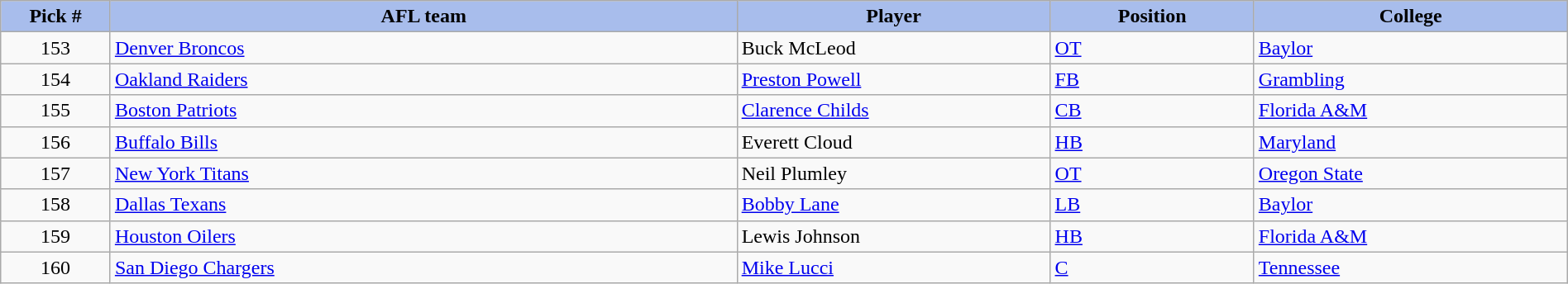<table class="wikitable sortable sortable" style="width: 100%">
<tr>
<th style="background:#A8BDEC;" width=7%>Pick #</th>
<th width=40% style="background:#A8BDEC;">AFL team</th>
<th width=20% style="background:#A8BDEC;">Player</th>
<th width=13% style="background:#A8BDEC;">Position</th>
<th style="background:#A8BDEC;">College</th>
</tr>
<tr>
<td align="center">153</td>
<td><a href='#'>Denver Broncos</a></td>
<td>Buck McLeod</td>
<td><a href='#'>OT</a></td>
<td><a href='#'>Baylor</a></td>
</tr>
<tr>
<td align="center">154</td>
<td><a href='#'>Oakland Raiders</a></td>
<td><a href='#'>Preston Powell</a></td>
<td><a href='#'>FB</a></td>
<td><a href='#'>Grambling</a></td>
</tr>
<tr>
<td align="center">155</td>
<td><a href='#'>Boston Patriots</a></td>
<td><a href='#'>Clarence Childs</a></td>
<td><a href='#'>CB</a></td>
<td><a href='#'>Florida A&M</a></td>
</tr>
<tr>
<td align="center">156</td>
<td><a href='#'>Buffalo Bills</a></td>
<td>Everett Cloud</td>
<td><a href='#'>HB</a></td>
<td><a href='#'>Maryland</a></td>
</tr>
<tr>
<td align="center">157</td>
<td><a href='#'>New York Titans</a></td>
<td>Neil Plumley</td>
<td><a href='#'>OT</a></td>
<td><a href='#'>Oregon State</a></td>
</tr>
<tr>
<td align="center">158</td>
<td><a href='#'>Dallas Texans</a></td>
<td><a href='#'>Bobby Lane</a></td>
<td><a href='#'>LB</a></td>
<td><a href='#'>Baylor</a></td>
</tr>
<tr>
<td align="center">159</td>
<td><a href='#'>Houston Oilers</a></td>
<td>Lewis Johnson</td>
<td><a href='#'>HB</a></td>
<td><a href='#'>Florida A&M</a></td>
</tr>
<tr>
<td align="center">160</td>
<td><a href='#'>San Diego Chargers</a></td>
<td><a href='#'>Mike Lucci</a></td>
<td><a href='#'>C</a></td>
<td><a href='#'>Tennessee</a></td>
</tr>
</table>
